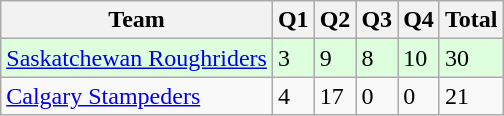<table class="wikitable">
<tr>
<th>Team</th>
<th>Q1</th>
<th>Q2</th>
<th>Q3</th>
<th>Q4</th>
<th>Total</th>
</tr>
<tr style="background-color:#DDFFDD">
<td><a href='#'>Saskatchewan Roughriders</a></td>
<td>3</td>
<td>9</td>
<td>8</td>
<td>10</td>
<td>30</td>
</tr>
<tr>
<td><a href='#'>Calgary Stampeders</a></td>
<td>4</td>
<td>17</td>
<td>0</td>
<td>0</td>
<td>21</td>
</tr>
</table>
